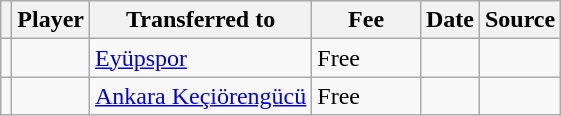<table class="wikitable plainrowheaders sortable">
<tr>
<th></th>
<th scope="col">Player</th>
<th>Transferred to</th>
<th style="width: 65px;">Fee</th>
<th scope="col">Date</th>
<th scope="col">Source</th>
</tr>
<tr>
<td align="center"></td>
<td></td>
<td> <a href='#'>Eyüpspor</a></td>
<td>Free</td>
<td></td>
<td></td>
</tr>
<tr>
<td align="center"></td>
<td></td>
<td> <a href='#'>Ankara Keçiörengücü</a></td>
<td>Free</td>
<td></td>
<td></td>
</tr>
</table>
